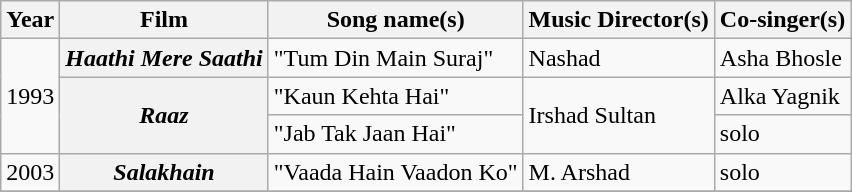<table class="wikitable sortable">
<tr>
<th>Year</th>
<th>Film</th>
<th>Song name(s)</th>
<th>Music Director(s)</th>
<th>Co-singer(s)</th>
</tr>
<tr>
<td rowspan=3>1993</td>
<th><em>Haathi Mere Saathi</em></th>
<td>"Tum Din Main Suraj"</td>
<td>Nashad</td>
<td>Asha Bhosle</td>
</tr>
<tr>
<th Rowspan=2><em>Raaz</em></th>
<td>"Kaun Kehta Hai"</td>
<td rowspan=2>Irshad Sultan</td>
<td>Alka Yagnik</td>
</tr>
<tr>
<td>"Jab Tak Jaan Hai"</td>
<td>solo</td>
</tr>
<tr>
<td>2003</td>
<th><em>Salakhain</em></th>
<td>"Vaada Hain Vaadon Ko"</td>
<td>M. Arshad</td>
<td>solo</td>
</tr>
<tr>
</tr>
</table>
